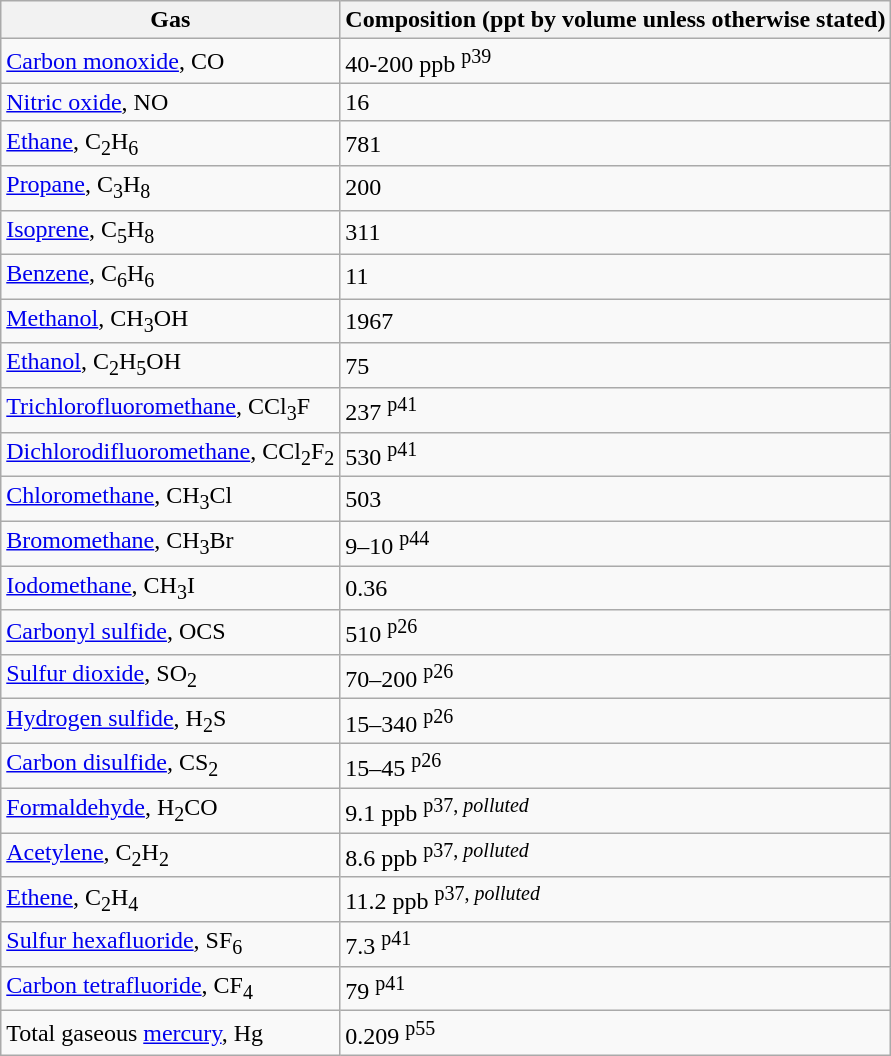<table class="wikitable">
<tr>
<th>Gas</th>
<th>Composition (ppt by volume unless otherwise stated)</th>
</tr>
<tr>
<td><a href='#'>Carbon monoxide</a>, CO</td>
<td>40-200 ppb <sup>p39</sup></td>
</tr>
<tr>
<td><a href='#'>Nitric oxide</a>, NO</td>
<td>16</td>
</tr>
<tr>
<td><a href='#'>Ethane</a>, C<sub>2</sub>H<sub>6</sub></td>
<td>781</td>
</tr>
<tr>
<td><a href='#'>Propane</a>, C<sub>3</sub>H<sub>8</sub></td>
<td>200</td>
</tr>
<tr>
<td><a href='#'>Isoprene</a>, C<sub>5</sub>H<sub>8</sub></td>
<td>311</td>
</tr>
<tr>
<td><a href='#'>Benzene</a>, C<sub>6</sub>H<sub>6</sub></td>
<td>11</td>
</tr>
<tr>
<td><a href='#'>Methanol</a>, CH<sub>3</sub>OH</td>
<td>1967</td>
</tr>
<tr>
<td><a href='#'>Ethanol</a>, C<sub>2</sub>H<sub>5</sub>OH</td>
<td>75</td>
</tr>
<tr>
<td><a href='#'>Trichlorofluoromethane</a>, CCl<sub>3</sub>F</td>
<td>237 <sup>p41</sup></td>
</tr>
<tr>
<td><a href='#'>Dichlorodifluoromethane</a>, CCl<sub>2</sub>F<sub>2</sub></td>
<td>530 <sup>p41</sup></td>
</tr>
<tr>
<td><a href='#'>Chloromethane</a>, CH<sub>3</sub>Cl</td>
<td>503</td>
</tr>
<tr>
<td><a href='#'>Bromomethane</a>, CH<sub>3</sub>Br</td>
<td>9–10 <sup>p44</sup></td>
</tr>
<tr>
<td><a href='#'>Iodomethane</a>, CH<sub>3</sub>I</td>
<td>0.36</td>
</tr>
<tr>
<td><a href='#'>Carbonyl sulfide</a>, OCS</td>
<td>510 <sup>p26</sup></td>
</tr>
<tr>
<td><a href='#'>Sulfur dioxide</a>, SO<sub>2</sub></td>
<td>70–200 <sup>p26</sup></td>
</tr>
<tr>
<td><a href='#'>Hydrogen sulfide</a>, H<sub>2</sub>S</td>
<td>15–340 <sup>p26</sup></td>
</tr>
<tr>
<td><a href='#'>Carbon disulfide</a>, CS<sub>2</sub></td>
<td>15–45 <sup>p26</sup></td>
</tr>
<tr>
<td><a href='#'>Formaldehyde</a>, H<sub>2</sub>CO</td>
<td>9.1 ppb <sup>p37, <em>polluted</em></sup> <em></em></td>
</tr>
<tr>
<td><a href='#'>Acetylene</a>, C<sub>2</sub>H<sub>2</sub></td>
<td>8.6 ppb <sup>p37, <em>polluted</em></sup> <em></em></td>
</tr>
<tr>
<td><a href='#'>Ethene</a>, C<sub>2</sub>H<sub>4</sub></td>
<td>11.2 ppb <sup>p37, <em>polluted</em></sup> <em></em></td>
</tr>
<tr>
<td><a href='#'>Sulfur hexafluoride</a>, SF<sub>6</sub></td>
<td>7.3 <sup>p41</sup></td>
</tr>
<tr>
<td><a href='#'>Carbon tetrafluoride</a>, CF<sub>4</sub></td>
<td>79 <sup>p41</sup></td>
</tr>
<tr>
<td>Total gaseous <a href='#'>mercury</a>, Hg</td>
<td>0.209 <sup>p55</sup></td>
</tr>
</table>
